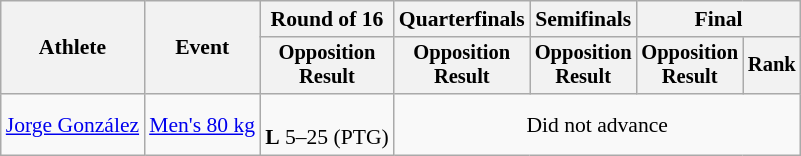<table class="wikitable" style="font-size:90%;">
<tr>
<th rowspan="2">Athlete</th>
<th rowspan="2">Event</th>
<th>Round of 16</th>
<th>Quarterfinals</th>
<th>Semifinals</th>
<th colspan="2">Final</th>
</tr>
<tr style="font-size:95%">
<th>Opposition<br>Result</th>
<th>Opposition<br>Result</th>
<th>Opposition<br>Result</th>
<th>Opposition<br>Result</th>
<th>Rank</th>
</tr>
<tr align="center">
<td align="left"><a href='#'>Jorge González</a></td>
<td align="left"><a href='#'>Men's 80 kg</a></td>
<td><br><strong>L</strong> 5–25 (PTG)</td>
<td colspan="4">Did not advance</td>
</tr>
</table>
